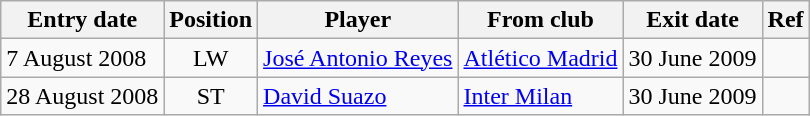<table class="wikitable sortable">
<tr>
<th>Entry date</th>
<th>Position</th>
<th>Player</th>
<th>From club</th>
<th>Exit date</th>
<th>Ref</th>
</tr>
<tr>
<td>7 August 2008</td>
<td style="text-align:center;">LW</td>
<td style="text-align:left;"><a href='#'>José Antonio Reyes</a></td>
<td style="text-align:left;"><a href='#'>Atlético Madrid</a></td>
<td>30 June 2009</td>
<td></td>
</tr>
<tr>
<td>28 August 2008</td>
<td style="text-align:center;">ST</td>
<td style="text-align:left;"><a href='#'>David Suazo</a></td>
<td style="text-align:left;"><a href='#'>Inter Milan</a></td>
<td>30 June 2009</td>
<td></td>
</tr>
</table>
